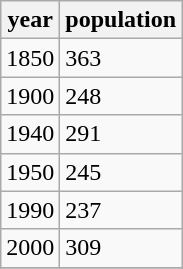<table class="wikitable">
<tr>
<th>year</th>
<th>population</th>
</tr>
<tr>
<td>1850</td>
<td>363</td>
</tr>
<tr>
<td>1900</td>
<td>248</td>
</tr>
<tr>
<td>1940</td>
<td>291</td>
</tr>
<tr>
<td>1950</td>
<td>245</td>
</tr>
<tr>
<td>1990</td>
<td>237</td>
</tr>
<tr>
<td>2000</td>
<td>309</td>
</tr>
<tr>
</tr>
</table>
